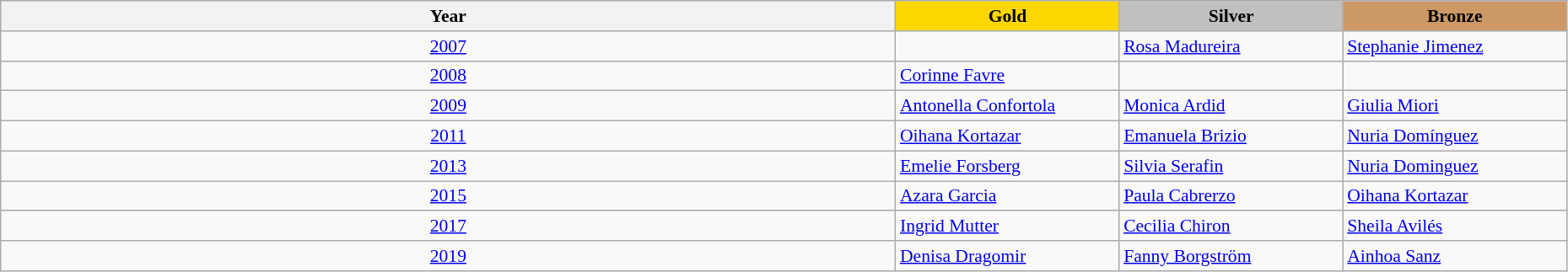<table class="wikitable" style="width:98%; font-size:90%">
<tr>
<th>Year</th>
<th style="width:170px; background:gold">Gold</th>
<th style="width:170px; background:silver">Silver</th>
<th style="width:170px; background:#cc9966">Bronze</th>
</tr>
<tr>
<td align=center><a href='#'>2007</a></td>
<td> </td>
<td> <a href='#'>Rosa Madureira</a></td>
<td> <a href='#'>Stephanie Jimenez</a></td>
</tr>
<tr>
<td align=center><a href='#'>2008</a></td>
<td> <a href='#'>Corinne Favre</a></td>
<td> </td>
<td> </td>
</tr>
<tr>
<td align=center><a href='#'>2009</a></td>
<td> <a href='#'>Antonella Confortola</a></td>
<td> <a href='#'>Monica Ardid</a></td>
<td> <a href='#'>Giulia Miori</a></td>
</tr>
<tr>
<td align=center><a href='#'>2011</a></td>
<td> <a href='#'>Oihana Kortazar</a></td>
<td> <a href='#'>Emanuela Brizio</a></td>
<td> <a href='#'>Nuria Domínguez</a></td>
</tr>
<tr>
<td align=center><a href='#'>2013</a></td>
<td> <a href='#'>Emelie Forsberg</a></td>
<td> <a href='#'>Silvia Serafin</a></td>
<td> <a href='#'>Nuria Dominguez</a></td>
</tr>
<tr>
<td align=center><a href='#'>2015</a></td>
<td> <a href='#'>Azara Garcia</a></td>
<td> <a href='#'>Paula Cabrerzo</a></td>
<td> <a href='#'>Oihana Kortazar</a></td>
</tr>
<tr>
<td align=center><a href='#'>2017</a></td>
<td> <a href='#'>Ingrid Mutter</a></td>
<td> <a href='#'>Cecilia Chiron</a></td>
<td> <a href='#'>Sheila Avilés</a></td>
</tr>
<tr>
<td align=center><a href='#'>2019</a></td>
<td> <a href='#'>Denisa Dragomir</a></td>
<td> <a href='#'>Fanny Borgström</a></td>
<td> <a href='#'>Ainhoa Sanz</a></td>
</tr>
</table>
